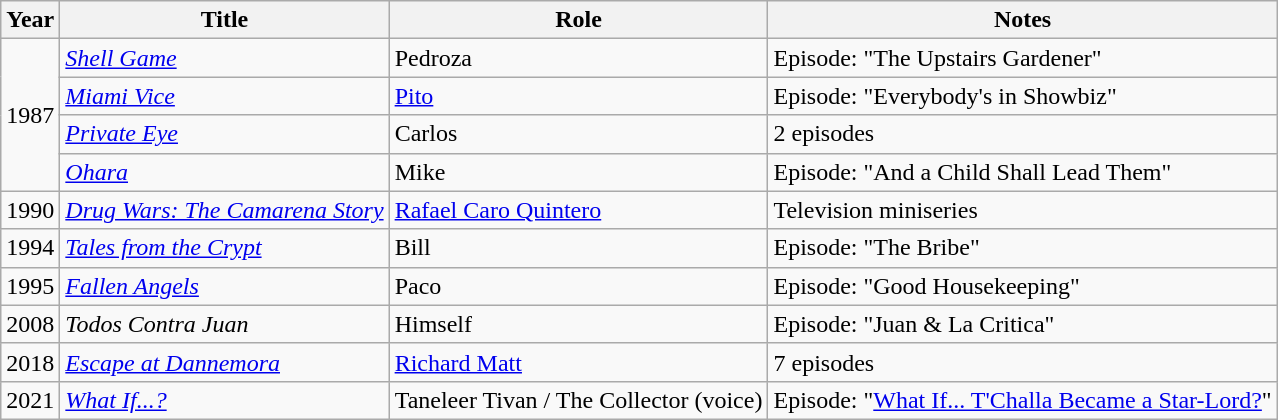<table class="wikitable sortable">
<tr>
<th>Year</th>
<th>Title</th>
<th>Role</th>
<th class="unsortable">Notes</th>
</tr>
<tr>
<td rowspan="4">1987</td>
<td><em><a href='#'>Shell Game</a></em></td>
<td>Pedroza</td>
<td>Episode: "The Upstairs Gardener"</td>
</tr>
<tr>
<td><em><a href='#'>Miami Vice</a></em></td>
<td><a href='#'>Pito</a></td>
<td>Episode: "Everybody's in Showbiz"</td>
</tr>
<tr>
<td><em><a href='#'>Private Eye</a></em></td>
<td>Carlos</td>
<td>2 episodes</td>
</tr>
<tr>
<td><em><a href='#'>Ohara</a></em></td>
<td>Mike</td>
<td>Episode: "And a Child Shall Lead Them"</td>
</tr>
<tr>
<td>1990</td>
<td><em><a href='#'>Drug Wars: The Camarena Story</a></em></td>
<td><a href='#'>Rafael Caro Quintero</a></td>
<td>Television miniseries</td>
</tr>
<tr>
<td>1994</td>
<td><em><a href='#'>Tales from the Crypt</a></em></td>
<td>Bill</td>
<td>Episode: "The Bribe"</td>
</tr>
<tr>
<td>1995</td>
<td><em><a href='#'>Fallen Angels</a></em></td>
<td>Paco</td>
<td>Episode: "Good Housekeeping"</td>
</tr>
<tr>
<td>2008</td>
<td><em>Todos Contra Juan</em></td>
<td>Himself</td>
<td>Episode: "Juan & La Critica"</td>
</tr>
<tr>
<td>2018</td>
<td><em><a href='#'>Escape at Dannemora</a></em></td>
<td><a href='#'>Richard Matt</a></td>
<td>7 episodes</td>
</tr>
<tr>
<td>2021</td>
<td><em><a href='#'>What If...?</a></em></td>
<td>Taneleer Tivan / The Collector (voice)</td>
<td>Episode: "<a href='#'>What If... T'Challa Became a Star-Lord?</a>"</td>
</tr>
</table>
